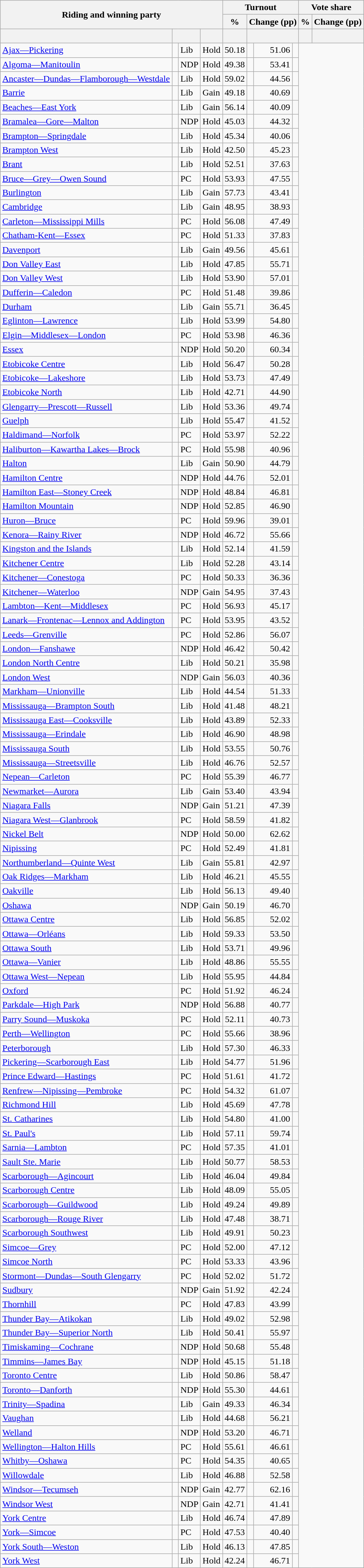<table class="wikitable sortable" style="text-align:right">
<tr>
<th rowspan="2" colspan="4">Riding and winning party</th>
<th colspan="4">Turnout</th>
<th colspan="4">Vote share</th>
</tr>
<tr>
<th>%</th>
<th colspan="3">Change (pp)</th>
<th>%</th>
<th colspan="3">Change (pp)</th>
</tr>
<tr>
<th> </th>
<th colspan="2"></th>
<th></th>
<th></th>
<th colspan="3"></th>
<th></th>
<th colspan="3"></th>
</tr>
<tr>
<td style="text-align:left;"><a href='#'>Ajax—Pickering</a></td>
<td> </td>
<td style="text-align:left;">Lib</td>
<td style="text-align:left">Hold</td>
<td>50.18</td>
<td></td>
<td>51.06</td>
<td></td>
</tr>
<tr>
<td style="text-align:left;"><a href='#'>Algoma—Manitoulin</a></td>
<td> </td>
<td style="text-align:left;">NDP</td>
<td style="text-align:left">Hold</td>
<td>49.38</td>
<td></td>
<td>53.41</td>
<td></td>
</tr>
<tr>
<td style="text-align:left;"><a href='#'>Ancaster—Dundas—Flamborough—Westdale</a></td>
<td> </td>
<td style="text-align:left;">Lib</td>
<td style="text-align:left">Hold</td>
<td>59.02</td>
<td></td>
<td>44.56</td>
<td></td>
</tr>
<tr>
<td style="text-align:left;"><a href='#'>Barrie</a></td>
<td> </td>
<td style="text-align:left;">Lib</td>
<td style="text-align:left">Gain</td>
<td>49.18</td>
<td></td>
<td>40.69</td>
<td></td>
</tr>
<tr>
<td style="text-align:left;"><a href='#'>Beaches—East York</a></td>
<td> </td>
<td style="text-align:left;">Lib</td>
<td style="text-align:left">Gain</td>
<td>56.14</td>
<td></td>
<td>40.09</td>
<td></td>
</tr>
<tr>
<td style="text-align:left;"><a href='#'>Bramalea—Gore—Malton</a></td>
<td> </td>
<td style="text-align:left;">NDP</td>
<td style="text-align:left">Hold</td>
<td>45.03</td>
<td></td>
<td>44.32</td>
<td></td>
</tr>
<tr>
<td style="text-align:left;"><a href='#'>Brampton—Springdale</a></td>
<td> </td>
<td style="text-align:left;">Lib</td>
<td style="text-align:left">Hold</td>
<td>45.34</td>
<td></td>
<td>40.06</td>
<td></td>
</tr>
<tr>
<td style="text-align:left;"><a href='#'>Brampton West</a></td>
<td> </td>
<td style="text-align:left;">Lib</td>
<td style="text-align:left">Hold</td>
<td>42.50</td>
<td></td>
<td>45.23</td>
<td></td>
</tr>
<tr>
<td style="text-align:left;"><a href='#'>Brant</a></td>
<td> </td>
<td style="text-align:left;">Lib</td>
<td style="text-align:left">Hold</td>
<td>52.51</td>
<td></td>
<td>37.63</td>
<td></td>
</tr>
<tr>
<td style="text-align:left;"><a href='#'>Bruce—Grey—Owen Sound</a></td>
<td> </td>
<td style="text-align:left;">PC</td>
<td style="text-align:left">Hold</td>
<td>53.93</td>
<td></td>
<td>47.55</td>
<td></td>
</tr>
<tr>
<td style="text-align:left;"><a href='#'>Burlington</a></td>
<td> </td>
<td style="text-align:left;">Lib</td>
<td style="text-align:left">Gain</td>
<td>57.73</td>
<td></td>
<td>43.41</td>
<td></td>
</tr>
<tr>
<td style="text-align:left;"><a href='#'>Cambridge</a></td>
<td> </td>
<td style="text-align:left;">Lib</td>
<td style="text-align:left">Gain</td>
<td>48.95</td>
<td></td>
<td>38.93</td>
<td></td>
</tr>
<tr>
<td style="text-align:left;"><a href='#'>Carleton—Mississippi Mills</a></td>
<td> </td>
<td style="text-align:left;">PC</td>
<td style="text-align:left">Hold</td>
<td>56.08</td>
<td></td>
<td>47.49</td>
<td></td>
</tr>
<tr>
<td style="text-align:left;"><a href='#'>Chatham-Kent—Essex</a></td>
<td> </td>
<td style="text-align:left;">PC</td>
<td style="text-align:left">Hold</td>
<td>51.33</td>
<td></td>
<td>37.83</td>
<td></td>
</tr>
<tr>
<td style="text-align:left;"><a href='#'>Davenport</a></td>
<td> </td>
<td style="text-align:left;">Lib</td>
<td style="text-align:left">Gain</td>
<td>49.56</td>
<td></td>
<td>45.61</td>
<td></td>
</tr>
<tr>
<td style="text-align:left;"><a href='#'>Don Valley East</a></td>
<td> </td>
<td style="text-align:left;">Lib</td>
<td style="text-align:left">Hold</td>
<td>47.85</td>
<td></td>
<td>55.71</td>
<td></td>
</tr>
<tr>
<td style="text-align:left;"><a href='#'>Don Valley West</a></td>
<td> </td>
<td style="text-align:left;">Lib</td>
<td style="text-align:left">Hold</td>
<td>53.90</td>
<td></td>
<td>57.01</td>
<td></td>
</tr>
<tr>
<td style="text-align:left;"><a href='#'>Dufferin—Caledon</a></td>
<td> </td>
<td style="text-align:left;">PC</td>
<td style="text-align:left">Hold</td>
<td>51.48</td>
<td></td>
<td>39.86</td>
<td></td>
</tr>
<tr>
<td style="text-align:left;"><a href='#'>Durham</a></td>
<td> </td>
<td style="text-align:left;">Lib</td>
<td style="text-align:left">Gain</td>
<td>55.71</td>
<td></td>
<td>36.45</td>
<td></td>
</tr>
<tr>
<td style="text-align:left;"><a href='#'>Eglinton—Lawrence</a></td>
<td> </td>
<td style="text-align:left;">Lib</td>
<td style="text-align:left">Hold</td>
<td>53.99</td>
<td></td>
<td>54.80</td>
<td></td>
</tr>
<tr>
<td style="text-align:left;"><a href='#'>Elgin—Middlesex—London</a></td>
<td> </td>
<td style="text-align:left;">PC</td>
<td style="text-align:left">Hold</td>
<td>53.98</td>
<td></td>
<td>46.36</td>
<td></td>
</tr>
<tr>
<td style="text-align:left;"><a href='#'>Essex</a></td>
<td> </td>
<td style="text-align:left;">NDP</td>
<td style="text-align:left">Hold</td>
<td>50.20</td>
<td></td>
<td>60.34</td>
<td></td>
</tr>
<tr>
<td style="text-align:left;"><a href='#'>Etobicoke Centre</a></td>
<td> </td>
<td style="text-align:left;">Lib</td>
<td style="text-align:left">Hold</td>
<td>56.47</td>
<td></td>
<td>50.28</td>
<td></td>
</tr>
<tr>
<td style="text-align:left;"><a href='#'>Etobicoke—Lakeshore</a></td>
<td> </td>
<td style="text-align:left;">Lib</td>
<td style="text-align:left">Hold</td>
<td>53.73</td>
<td></td>
<td>47.49</td>
<td></td>
</tr>
<tr>
<td style="text-align:left;"><a href='#'>Etobicoke North</a></td>
<td> </td>
<td style="text-align:left;">Lib</td>
<td style="text-align:left">Hold</td>
<td>42.71</td>
<td></td>
<td>44.90</td>
<td></td>
</tr>
<tr>
<td style="text-align:left;"><a href='#'>Glengarry—Prescott—Russell</a></td>
<td> </td>
<td style="text-align:left;">Lib</td>
<td style="text-align:left">Hold</td>
<td>53.36</td>
<td></td>
<td>49.74</td>
<td></td>
</tr>
<tr>
<td style="text-align:left;"><a href='#'>Guelph</a></td>
<td> </td>
<td style="text-align:left;">Lib</td>
<td style="text-align:left">Hold</td>
<td>55.47</td>
<td></td>
<td>41.52</td>
<td></td>
</tr>
<tr>
<td style="text-align:left;"><a href='#'>Haldimand—Norfolk</a></td>
<td> </td>
<td style="text-align:left;">PC</td>
<td style="text-align:left">Hold</td>
<td>53.97</td>
<td></td>
<td>52.22</td>
<td></td>
</tr>
<tr>
<td style="text-align:left;"><a href='#'>Haliburton—Kawartha Lakes—Brock</a></td>
<td> </td>
<td style="text-align:left;">PC</td>
<td style="text-align:left">Hold</td>
<td>55.98</td>
<td></td>
<td>40.96</td>
<td></td>
</tr>
<tr>
<td style="text-align:left;"><a href='#'>Halton</a></td>
<td> </td>
<td style="text-align:left;">Lib</td>
<td style="text-align:left">Gain</td>
<td>50.90</td>
<td></td>
<td>44.79</td>
<td></td>
</tr>
<tr>
<td style="text-align:left;"><a href='#'>Hamilton Centre</a></td>
<td> </td>
<td style="text-align:left;">NDP</td>
<td style="text-align:left">Hold</td>
<td>44.76</td>
<td></td>
<td>52.01</td>
<td></td>
</tr>
<tr>
<td style="text-align:left;"><a href='#'>Hamilton East—Stoney Creek</a></td>
<td> </td>
<td style="text-align:left;">NDP</td>
<td style="text-align:left">Hold</td>
<td>48.84</td>
<td></td>
<td>46.81</td>
<td></td>
</tr>
<tr>
<td style="text-align:left;"><a href='#'>Hamilton Mountain</a></td>
<td> </td>
<td style="text-align:left;">NDP</td>
<td style="text-align:left">Hold</td>
<td>52.85</td>
<td></td>
<td>46.90</td>
<td></td>
</tr>
<tr>
<td style="text-align:left;"><a href='#'>Huron—Bruce</a></td>
<td> </td>
<td style="text-align:left;">PC</td>
<td style="text-align:left">Hold</td>
<td>59.96</td>
<td></td>
<td>39.01</td>
<td></td>
</tr>
<tr>
<td style="text-align:left;"><a href='#'>Kenora—Rainy River</a></td>
<td> </td>
<td style="text-align:left;">NDP</td>
<td style="text-align:left">Hold</td>
<td>46.72</td>
<td></td>
<td>55.66</td>
<td></td>
</tr>
<tr>
<td style="text-align:left;"><a href='#'>Kingston and the Islands</a></td>
<td> </td>
<td style="text-align:left;">Lib</td>
<td style="text-align:left">Hold</td>
<td>52.14</td>
<td></td>
<td>41.59</td>
<td></td>
</tr>
<tr>
<td style="text-align:left;"><a href='#'>Kitchener Centre</a></td>
<td> </td>
<td style="text-align:left;">Lib</td>
<td style="text-align:left">Hold</td>
<td>52.28</td>
<td></td>
<td>43.14</td>
<td></td>
</tr>
<tr>
<td style="text-align:left;"><a href='#'>Kitchener—Conestoga</a></td>
<td> </td>
<td style="text-align:left;">PC</td>
<td style="text-align:left">Hold</td>
<td>50.33</td>
<td></td>
<td>36.36</td>
<td></td>
</tr>
<tr>
<td style="text-align:left;"><a href='#'>Kitchener—Waterloo</a></td>
<td> </td>
<td style="text-align:left;">NDP</td>
<td style="text-align:left">Gain</td>
<td>54.95</td>
<td></td>
<td>37.43</td>
<td></td>
</tr>
<tr>
<td style="text-align:left;"><a href='#'>Lambton—Kent—Middlesex</a></td>
<td> </td>
<td style="text-align:left;">PC</td>
<td style="text-align:left">Hold</td>
<td>56.93</td>
<td></td>
<td>45.17</td>
<td></td>
</tr>
<tr>
<td style="text-align:left;"><a href='#'>Lanark—Frontenac—Lennox and Addington</a></td>
<td> </td>
<td style="text-align:left;">PC</td>
<td style="text-align:left">Hold</td>
<td>53.95</td>
<td></td>
<td>43.52</td>
<td></td>
</tr>
<tr>
<td style="text-align:left;"><a href='#'>Leeds—Grenville</a></td>
<td> </td>
<td style="text-align:left;">PC</td>
<td style="text-align:left">Hold</td>
<td>52.86</td>
<td></td>
<td>56.07</td>
<td></td>
</tr>
<tr>
<td style="text-align:left;"><a href='#'>London—Fanshawe</a></td>
<td> </td>
<td style="text-align:left;">NDP</td>
<td style="text-align:left">Hold</td>
<td>46.42</td>
<td></td>
<td>50.42</td>
<td></td>
</tr>
<tr>
<td style="text-align:left;"><a href='#'>London North Centre</a></td>
<td> </td>
<td style="text-align:left;">Lib</td>
<td style="text-align:left">Hold</td>
<td>50.21</td>
<td></td>
<td>35.98</td>
<td></td>
</tr>
<tr>
<td style="text-align:left;"><a href='#'>London West</a></td>
<td> </td>
<td style="text-align:left;">NDP</td>
<td style="text-align:left">Gain</td>
<td>56.03</td>
<td></td>
<td>40.36</td>
<td></td>
</tr>
<tr>
<td style="text-align:left;"><a href='#'>Markham—Unionville</a></td>
<td> </td>
<td style="text-align:left;">Lib</td>
<td style="text-align:left">Hold</td>
<td>44.54</td>
<td></td>
<td>51.33</td>
<td></td>
</tr>
<tr>
<td style="text-align:left;"><a href='#'>Mississauga—Brampton South</a></td>
<td> </td>
<td style="text-align:left;">Lib</td>
<td style="text-align:left">Hold</td>
<td>41.48</td>
<td></td>
<td>48.21</td>
<td></td>
</tr>
<tr>
<td style="text-align:left;"><a href='#'>Mississauga East—Cooksville</a></td>
<td> </td>
<td style="text-align:left;">Lib</td>
<td style="text-align:left">Hold</td>
<td>43.89</td>
<td></td>
<td>52.33</td>
<td></td>
</tr>
<tr>
<td style="text-align:left;"><a href='#'>Mississauga—Erindale</a></td>
<td> </td>
<td style="text-align:left;">Lib</td>
<td style="text-align:left">Hold</td>
<td>46.90</td>
<td></td>
<td>48.98</td>
<td></td>
</tr>
<tr>
<td style="text-align:left;"><a href='#'>Mississauga South</a></td>
<td> </td>
<td style="text-align:left;">Lib</td>
<td style="text-align:left">Hold</td>
<td>53.55</td>
<td></td>
<td>50.76</td>
<td></td>
</tr>
<tr>
<td style="text-align:left;"><a href='#'>Mississauga—Streetsville</a></td>
<td> </td>
<td style="text-align:left;">Lib</td>
<td style="text-align:left">Hold</td>
<td>46.76</td>
<td></td>
<td>52.57</td>
<td></td>
</tr>
<tr>
<td style="text-align:left;"><a href='#'>Nepean—Carleton</a></td>
<td> </td>
<td style="text-align:left;">PC</td>
<td style="text-align:left">Hold</td>
<td>55.39</td>
<td></td>
<td>46.77</td>
<td></td>
</tr>
<tr>
<td style="text-align:left;"><a href='#'>Newmarket—Aurora</a></td>
<td> </td>
<td style="text-align:left;">Lib</td>
<td style="text-align:left">Gain</td>
<td>53.40</td>
<td></td>
<td>43.94</td>
<td></td>
</tr>
<tr>
<td style="text-align:left;"><a href='#'>Niagara Falls</a></td>
<td> </td>
<td style="text-align:left;">NDP</td>
<td style="text-align:left">Gain</td>
<td>51.21</td>
<td></td>
<td>47.39</td>
<td></td>
</tr>
<tr>
<td style="text-align:left;"><a href='#'>Niagara West—Glanbrook</a></td>
<td> </td>
<td style="text-align:left;">PC</td>
<td style="text-align:left">Hold</td>
<td>58.59</td>
<td></td>
<td>41.82</td>
<td></td>
</tr>
<tr>
<td style="text-align:left;"><a href='#'>Nickel Belt</a></td>
<td> </td>
<td style="text-align:left;">NDP</td>
<td style="text-align:left">Hold</td>
<td>50.00</td>
<td></td>
<td>62.62</td>
<td></td>
</tr>
<tr>
<td style="text-align:left;"><a href='#'>Nipissing</a></td>
<td> </td>
<td style="text-align:left;">PC</td>
<td style="text-align:left">Hold</td>
<td>52.49</td>
<td></td>
<td>41.81</td>
<td></td>
</tr>
<tr>
<td style="text-align:left;"><a href='#'>Northumberland—Quinte West</a></td>
<td> </td>
<td style="text-align:left;">Lib</td>
<td style="text-align:left">Gain</td>
<td>55.81</td>
<td></td>
<td>42.97</td>
<td></td>
</tr>
<tr>
<td style="text-align:left;"><a href='#'>Oak Ridges—Markham</a></td>
<td> </td>
<td style="text-align:left;">Lib</td>
<td style="text-align:left">Hold</td>
<td>46.21</td>
<td></td>
<td>45.55</td>
<td></td>
</tr>
<tr>
<td style="text-align:left;"><a href='#'>Oakville</a></td>
<td> </td>
<td style="text-align:left;">Lib</td>
<td style="text-align:left">Hold</td>
<td>56.13</td>
<td></td>
<td>49.40</td>
<td></td>
</tr>
<tr>
<td style="text-align:left;"><a href='#'>Oshawa</a></td>
<td> </td>
<td style="text-align:left;">NDP</td>
<td style="text-align:left">Gain</td>
<td>50.19</td>
<td></td>
<td>46.70</td>
<td></td>
</tr>
<tr>
<td style="text-align:left;"><a href='#'>Ottawa Centre</a></td>
<td> </td>
<td style="text-align:left;">Lib</td>
<td style="text-align:left">Hold</td>
<td>56.85</td>
<td></td>
<td>52.02</td>
<td></td>
</tr>
<tr>
<td style="text-align:left;"><a href='#'>Ottawa—Orléans</a></td>
<td> </td>
<td style="text-align:left;">Lib</td>
<td style="text-align:left">Hold</td>
<td>59.33</td>
<td></td>
<td>53.50</td>
<td></td>
</tr>
<tr>
<td style="text-align:left;"><a href='#'>Ottawa South</a></td>
<td> </td>
<td style="text-align:left;">Lib</td>
<td style="text-align:left">Hold</td>
<td>53.71</td>
<td></td>
<td>49.96</td>
<td></td>
</tr>
<tr>
<td style="text-align:left;"><a href='#'>Ottawa—Vanier</a></td>
<td> </td>
<td style="text-align:left;">Lib</td>
<td style="text-align:left">Hold</td>
<td>48.86</td>
<td></td>
<td>55.55</td>
<td></td>
</tr>
<tr>
<td style="text-align:left;"><a href='#'>Ottawa West—Nepean</a></td>
<td> </td>
<td style="text-align:left;">Lib</td>
<td style="text-align:left">Hold</td>
<td>55.95</td>
<td></td>
<td>44.84</td>
<td></td>
</tr>
<tr>
<td style="text-align:left;"><a href='#'>Oxford</a></td>
<td> </td>
<td style="text-align:left;">PC</td>
<td style="text-align:left">Hold</td>
<td>51.92</td>
<td></td>
<td>46.24</td>
<td></td>
</tr>
<tr>
<td style="text-align:left;"><a href='#'>Parkdale—High Park</a></td>
<td> </td>
<td style="text-align:left;">NDP</td>
<td style="text-align:left">Hold</td>
<td>56.88</td>
<td></td>
<td>40.77</td>
<td></td>
</tr>
<tr>
<td style="text-align:left;"><a href='#'>Parry Sound—Muskoka</a></td>
<td> </td>
<td style="text-align:left;">PC</td>
<td style="text-align:left">Hold</td>
<td>52.11</td>
<td></td>
<td>40.73</td>
<td></td>
</tr>
<tr>
<td style="text-align:left;"><a href='#'>Perth—Wellington</a></td>
<td> </td>
<td style="text-align:left;">PC</td>
<td style="text-align:left">Hold</td>
<td>55.66</td>
<td></td>
<td>38.96</td>
<td></td>
</tr>
<tr>
<td style="text-align:left;"><a href='#'>Peterborough</a></td>
<td> </td>
<td style="text-align:left;">Lib</td>
<td style="text-align:left">Hold</td>
<td>57.30</td>
<td></td>
<td>46.33</td>
<td></td>
</tr>
<tr>
<td style="text-align:left;"><a href='#'>Pickering—Scarborough East</a></td>
<td> </td>
<td style="text-align:left;">Lib</td>
<td style="text-align:left">Hold</td>
<td>54.77</td>
<td></td>
<td>51.96</td>
<td></td>
</tr>
<tr>
<td style="text-align:left;"><a href='#'>Prince Edward—Hastings</a></td>
<td> </td>
<td style="text-align:left;">PC</td>
<td style="text-align:left">Hold</td>
<td>51.61</td>
<td></td>
<td>41.72</td>
<td></td>
</tr>
<tr>
<td style="text-align:left;"><a href='#'>Renfrew—Nipissing—Pembroke</a></td>
<td> </td>
<td style="text-align:left;">PC</td>
<td style="text-align:left">Hold</td>
<td>54.32</td>
<td></td>
<td>61.07</td>
<td></td>
</tr>
<tr>
<td style="text-align:left;"><a href='#'>Richmond Hill</a></td>
<td> </td>
<td style="text-align:left;">Lib</td>
<td style="text-align:left">Hold</td>
<td>45.69</td>
<td></td>
<td>47.78</td>
<td></td>
</tr>
<tr>
<td style="text-align:left;"><a href='#'>St. Catharines</a></td>
<td> </td>
<td style="text-align:left;">Lib</td>
<td style="text-align:left">Hold</td>
<td>54.80</td>
<td></td>
<td>41.00</td>
<td></td>
</tr>
<tr>
<td style="text-align:left;"><a href='#'>St. Paul's</a></td>
<td> </td>
<td style="text-align:left;">Lib</td>
<td style="text-align:left">Hold</td>
<td>57.11</td>
<td></td>
<td>59.74</td>
<td></td>
</tr>
<tr>
<td style="text-align:left;"><a href='#'>Sarnia—Lambton</a></td>
<td> </td>
<td style="text-align:left;">PC</td>
<td style="text-align:left">Hold</td>
<td>57.35</td>
<td></td>
<td>41.01</td>
<td></td>
</tr>
<tr>
<td style="text-align:left;"><a href='#'>Sault Ste. Marie</a></td>
<td> </td>
<td style="text-align:left;">Lib</td>
<td style="text-align:left">Hold</td>
<td>50.77</td>
<td></td>
<td>58.53</td>
<td></td>
</tr>
<tr>
<td style="text-align:left;"><a href='#'>Scarborough—Agincourt</a></td>
<td> </td>
<td style="text-align:left;">Lib</td>
<td style="text-align:left">Hold</td>
<td>46.04</td>
<td></td>
<td>49.84</td>
<td></td>
</tr>
<tr>
<td style="text-align:left;"><a href='#'>Scarborough Centre</a></td>
<td> </td>
<td style="text-align:left;">Lib</td>
<td style="text-align:left">Hold</td>
<td>48.09</td>
<td></td>
<td>55.05</td>
<td></td>
</tr>
<tr>
<td style="text-align:left;"><a href='#'>Scarborough—Guildwood</a></td>
<td> </td>
<td style="text-align:left;">Lib</td>
<td style="text-align:left">Hold</td>
<td>49.24</td>
<td></td>
<td>49.89</td>
<td></td>
</tr>
<tr>
<td style="text-align:left;"><a href='#'>Scarborough—Rouge River</a></td>
<td> </td>
<td style="text-align:left;">Lib</td>
<td style="text-align:left">Hold</td>
<td>47.48</td>
<td></td>
<td>38.71</td>
<td></td>
</tr>
<tr>
<td style="text-align:left;"><a href='#'>Scarborough Southwest</a></td>
<td> </td>
<td style="text-align:left;">Lib</td>
<td style="text-align:left">Hold</td>
<td>49.91</td>
<td></td>
<td>50.23</td>
<td></td>
</tr>
<tr>
<td style="text-align:left;"><a href='#'>Simcoe—Grey</a></td>
<td> </td>
<td style="text-align:left;">PC</td>
<td style="text-align:left">Hold</td>
<td>52.00</td>
<td></td>
<td>47.12</td>
<td></td>
</tr>
<tr>
<td style="text-align:left;"><a href='#'>Simcoe North</a></td>
<td> </td>
<td style="text-align:left;">PC</td>
<td style="text-align:left">Hold</td>
<td>53.33</td>
<td></td>
<td>43.96</td>
<td></td>
</tr>
<tr>
<td style="text-align:left;"><a href='#'>Stormont—Dundas—South Glengarry</a></td>
<td> </td>
<td style="text-align:left;">PC</td>
<td style="text-align:left">Hold</td>
<td>52.02</td>
<td></td>
<td>51.72</td>
<td></td>
</tr>
<tr>
<td style="text-align:left;"><a href='#'>Sudbury</a></td>
<td> </td>
<td style="text-align:left;">NDP</td>
<td style="text-align:left">Gain</td>
<td>51.92</td>
<td></td>
<td>42.24</td>
<td></td>
</tr>
<tr>
<td style="text-align:left;"><a href='#'>Thornhill</a></td>
<td> </td>
<td style="text-align:left;">PC</td>
<td style="text-align:left">Hold</td>
<td>47.83</td>
<td></td>
<td>43.99</td>
<td></td>
</tr>
<tr>
<td style="text-align:left;"><a href='#'>Thunder Bay—Atikokan</a></td>
<td> </td>
<td style="text-align:left;">Lib</td>
<td style="text-align:left">Hold</td>
<td>49.02</td>
<td></td>
<td>52.98</td>
<td></td>
</tr>
<tr>
<td style="text-align:left;"><a href='#'>Thunder Bay—Superior North</a></td>
<td> </td>
<td style="text-align:left;">Lib</td>
<td style="text-align:left">Hold</td>
<td>50.41</td>
<td></td>
<td>55.97</td>
<td></td>
</tr>
<tr>
<td style="text-align:left;"><a href='#'>Timiskaming—Cochrane</a></td>
<td> </td>
<td style="text-align:left;">NDP</td>
<td style="text-align:left">Hold</td>
<td>50.68</td>
<td></td>
<td>55.48</td>
<td></td>
</tr>
<tr>
<td style="text-align:left;"><a href='#'>Timmins—James Bay</a></td>
<td> </td>
<td style="text-align:left;">NDP</td>
<td style="text-align:left">Hold</td>
<td>45.15</td>
<td></td>
<td>51.18</td>
<td></td>
</tr>
<tr>
<td style="text-align:left;"><a href='#'>Toronto Centre</a></td>
<td> </td>
<td style="text-align:left;">Lib</td>
<td style="text-align:left">Hold</td>
<td>50.86</td>
<td></td>
<td>58.47</td>
<td></td>
</tr>
<tr>
<td style="text-align:left;"><a href='#'>Toronto—Danforth</a></td>
<td> </td>
<td style="text-align:left;">NDP</td>
<td style="text-align:left">Hold</td>
<td>55.30</td>
<td></td>
<td>44.61</td>
<td></td>
</tr>
<tr>
<td style="text-align:left;"><a href='#'>Trinity—Spadina</a></td>
<td> </td>
<td style="text-align:left;">Lib</td>
<td style="text-align:left">Gain</td>
<td>49.33</td>
<td></td>
<td>46.34</td>
<td></td>
</tr>
<tr>
<td style="text-align:left;"><a href='#'>Vaughan</a></td>
<td> </td>
<td style="text-align:left;">Lib</td>
<td style="text-align:left">Hold</td>
<td>44.68</td>
<td></td>
<td>56.21</td>
<td></td>
</tr>
<tr>
<td style="text-align:left;"><a href='#'>Welland</a></td>
<td> </td>
<td style="text-align:left;">NDP</td>
<td style="text-align:left">Hold</td>
<td>53.20</td>
<td></td>
<td>46.71</td>
<td></td>
</tr>
<tr>
<td style="text-align:left;"><a href='#'>Wellington—Halton Hills</a></td>
<td> </td>
<td style="text-align:left;">PC</td>
<td style="text-align:left">Hold</td>
<td>55.61</td>
<td></td>
<td>46.61</td>
<td></td>
</tr>
<tr>
<td style="text-align:left;"><a href='#'>Whitby—Oshawa</a></td>
<td> </td>
<td style="text-align:left;">PC</td>
<td style="text-align:left">Hold</td>
<td>54.35</td>
<td></td>
<td>40.65</td>
<td></td>
</tr>
<tr>
<td style="text-align:left;"><a href='#'>Willowdale</a></td>
<td> </td>
<td style="text-align:left;">Lib</td>
<td style="text-align:left">Hold</td>
<td>46.88</td>
<td></td>
<td>52.58</td>
<td></td>
</tr>
<tr>
<td style="text-align:left;"><a href='#'>Windsor—Tecumseh</a></td>
<td> </td>
<td style="text-align:left;">NDP</td>
<td style="text-align:left">Gain</td>
<td>42.77</td>
<td></td>
<td>62.16</td>
<td></td>
</tr>
<tr>
<td style="text-align:left;"><a href='#'>Windsor West</a></td>
<td> </td>
<td style="text-align:left;">NDP</td>
<td style="text-align:left">Gain</td>
<td>42.71</td>
<td></td>
<td>41.41</td>
<td></td>
</tr>
<tr>
<td style="text-align:left;"><a href='#'>York Centre</a></td>
<td> </td>
<td style="text-align:left;">Lib</td>
<td style="text-align:left">Hold</td>
<td>46.74</td>
<td></td>
<td>47.89</td>
<td></td>
</tr>
<tr>
<td style="text-align:left;"><a href='#'>York—Simcoe</a></td>
<td> </td>
<td style="text-align:left;">PC</td>
<td style="text-align:left">Hold</td>
<td>47.53</td>
<td></td>
<td>40.40</td>
<td></td>
</tr>
<tr>
<td style="text-align:left;"><a href='#'>York South—Weston</a></td>
<td> </td>
<td style="text-align:left;">Lib</td>
<td style="text-align:left">Hold</td>
<td>46.13</td>
<td></td>
<td>47.85</td>
<td></td>
</tr>
<tr>
<td style="text-align:left;"><a href='#'>York West</a></td>
<td> </td>
<td style="text-align:left;">Lib</td>
<td style="text-align:left">Hold</td>
<td>42.24</td>
<td></td>
<td>46.71</td>
<td></td>
</tr>
</table>
